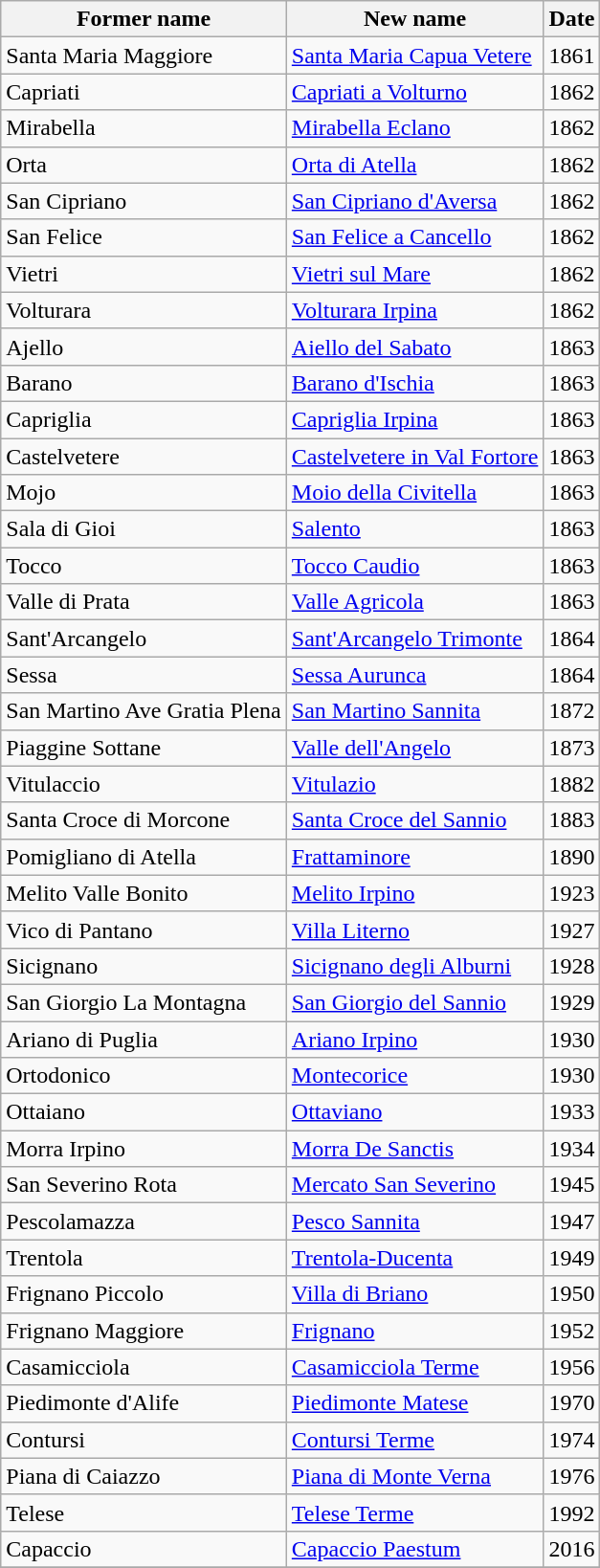<table class="wikitable sortable">
<tr>
<th>Former name</th>
<th>New name</th>
<th>Date</th>
</tr>
<tr>
<td>Santa Maria Maggiore</td>
<td><a href='#'>Santa Maria Capua Vetere</a></td>
<td>1861</td>
</tr>
<tr>
<td>Capriati</td>
<td><a href='#'>Capriati a Volturno</a></td>
<td>1862</td>
</tr>
<tr>
<td>Mirabella</td>
<td><a href='#'>Mirabella Eclano</a></td>
<td>1862</td>
</tr>
<tr>
<td>Orta</td>
<td><a href='#'>Orta di Atella</a></td>
<td>1862</td>
</tr>
<tr>
<td>San Cipriano</td>
<td><a href='#'>San Cipriano d'Aversa</a></td>
<td>1862</td>
</tr>
<tr>
<td>San Felice</td>
<td><a href='#'>San Felice a Cancello</a></td>
<td>1862</td>
</tr>
<tr>
<td>Vietri</td>
<td><a href='#'>Vietri sul Mare</a></td>
<td>1862</td>
</tr>
<tr>
<td>Volturara</td>
<td><a href='#'>Volturara Irpina</a></td>
<td>1862</td>
</tr>
<tr>
<td>Ajello</td>
<td><a href='#'>Aiello del Sabato</a></td>
<td>1863</td>
</tr>
<tr>
<td>Barano</td>
<td><a href='#'>Barano d'Ischia</a></td>
<td>1863</td>
</tr>
<tr>
<td>Capriglia</td>
<td><a href='#'>Capriglia Irpina</a></td>
<td>1863</td>
</tr>
<tr>
<td>Castelvetere</td>
<td><a href='#'>Castelvetere in Val Fortore</a></td>
<td>1863</td>
</tr>
<tr>
<td>Mojo</td>
<td><a href='#'>Moio della Civitella</a></td>
<td>1863</td>
</tr>
<tr>
<td>Sala di Gioi</td>
<td><a href='#'>Salento</a></td>
<td>1863</td>
</tr>
<tr>
<td>Tocco</td>
<td><a href='#'>Tocco Caudio</a></td>
<td>1863</td>
</tr>
<tr>
<td>Valle di Prata</td>
<td><a href='#'>Valle Agricola</a></td>
<td>1863</td>
</tr>
<tr>
<td>Sant'Arcangelo</td>
<td><a href='#'>Sant'Arcangelo Trimonte</a></td>
<td>1864</td>
</tr>
<tr>
<td>Sessa</td>
<td><a href='#'>Sessa Aurunca</a></td>
<td>1864</td>
</tr>
<tr>
<td>San Martino Ave Gratia Plena</td>
<td><a href='#'>San Martino Sannita</a></td>
<td>1872</td>
</tr>
<tr>
<td>Piaggine Sottane</td>
<td><a href='#'>Valle dell'Angelo</a></td>
<td>1873</td>
</tr>
<tr>
<td>Vitulaccio</td>
<td><a href='#'>Vitulazio</a></td>
<td>1882</td>
</tr>
<tr>
<td>Santa Croce di Morcone</td>
<td><a href='#'>Santa Croce del Sannio</a></td>
<td>1883</td>
</tr>
<tr>
<td>Pomigliano di Atella</td>
<td><a href='#'>Frattaminore</a></td>
<td>1890</td>
</tr>
<tr>
<td>Melito Valle Bonito</td>
<td><a href='#'>Melito Irpino</a></td>
<td>1923</td>
</tr>
<tr>
<td>Vico di Pantano</td>
<td><a href='#'>Villa Literno</a></td>
<td>1927</td>
</tr>
<tr>
<td>Sicignano</td>
<td><a href='#'>Sicignano degli Alburni</a></td>
<td>1928</td>
</tr>
<tr>
<td>San Giorgio La Montagna</td>
<td><a href='#'>San Giorgio del Sannio</a></td>
<td>1929</td>
</tr>
<tr>
<td>Ariano di Puglia</td>
<td><a href='#'>Ariano Irpino</a></td>
<td>1930</td>
</tr>
<tr>
<td>Ortodonico</td>
<td><a href='#'>Montecorice</a></td>
<td>1930</td>
</tr>
<tr>
<td>Ottaiano</td>
<td><a href='#'>Ottaviano</a></td>
<td>1933</td>
</tr>
<tr>
<td>Morra Irpino</td>
<td><a href='#'>Morra De Sanctis</a></td>
<td>1934</td>
</tr>
<tr>
<td>San Severino Rota</td>
<td><a href='#'>Mercato San Severino</a></td>
<td>1945</td>
</tr>
<tr>
<td>Pescolamazza</td>
<td><a href='#'>Pesco Sannita</a></td>
<td>1947</td>
</tr>
<tr>
<td>Trentola</td>
<td><a href='#'>Trentola-Ducenta</a></td>
<td>1949</td>
</tr>
<tr>
<td>Frignano Piccolo</td>
<td><a href='#'>Villa di Briano</a></td>
<td>1950</td>
</tr>
<tr>
<td>Frignano Maggiore</td>
<td><a href='#'>Frignano</a></td>
<td>1952</td>
</tr>
<tr>
<td>Casamicciola</td>
<td><a href='#'>Casamicciola Terme</a></td>
<td>1956</td>
</tr>
<tr>
<td>Piedimonte d'Alife</td>
<td><a href='#'>Piedimonte Matese</a></td>
<td>1970</td>
</tr>
<tr>
<td>Contursi</td>
<td><a href='#'>Contursi Terme</a></td>
<td>1974</td>
</tr>
<tr>
<td>Piana di Caiazzo</td>
<td><a href='#'>Piana di Monte Verna</a></td>
<td>1976</td>
</tr>
<tr>
<td>Telese</td>
<td><a href='#'>Telese Terme</a></td>
<td>1992</td>
</tr>
<tr>
<td>Capaccio</td>
<td><a href='#'>Capaccio Paestum</a></td>
<td>2016</td>
</tr>
<tr>
</tr>
</table>
